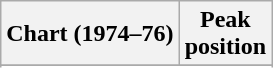<table class="wikitable sortable plainrowheaders">
<tr>
<th scope="col">Chart (1974–76)</th>
<th scope="col">Peak<br>position</th>
</tr>
<tr>
</tr>
<tr>
</tr>
<tr>
</tr>
<tr>
</tr>
<tr>
</tr>
<tr>
</tr>
</table>
